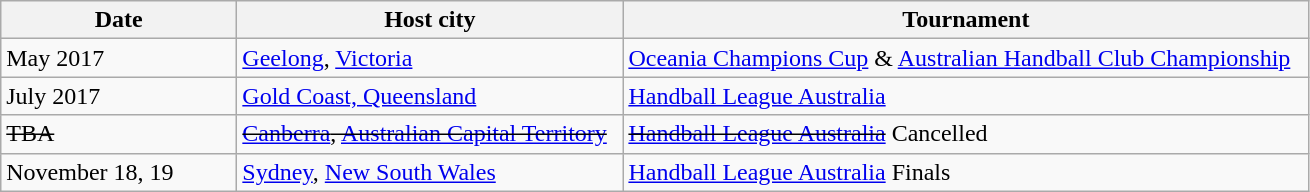<table class="wikitable">
<tr>
<th width=150>Date</th>
<th width=250>Host city</th>
<th width=450>Tournament</th>
</tr>
<tr>
<td>May 2017</td>
<td><a href='#'>Geelong</a>, <a href='#'>Victoria</a></td>
<td><a href='#'>Oceania Champions Cup</a> & <a href='#'>Australian Handball Club Championship</a></td>
</tr>
<tr>
<td>July 2017</td>
<td><a href='#'>Gold Coast, Queensland</a></td>
<td><a href='#'>Handball League Australia</a></td>
</tr>
<tr>
<td><s>TBA</s></td>
<td><s><a href='#'>Canberra</a>, <a href='#'>Australian Capital Territory</a></s></td>
<td><s><a href='#'>Handball League Australia</a></s> Cancelled</td>
</tr>
<tr>
<td>November 18, 19</td>
<td><a href='#'>Sydney</a>, <a href='#'>New South Wales</a></td>
<td><a href='#'>Handball League Australia</a> Finals</td>
</tr>
</table>
